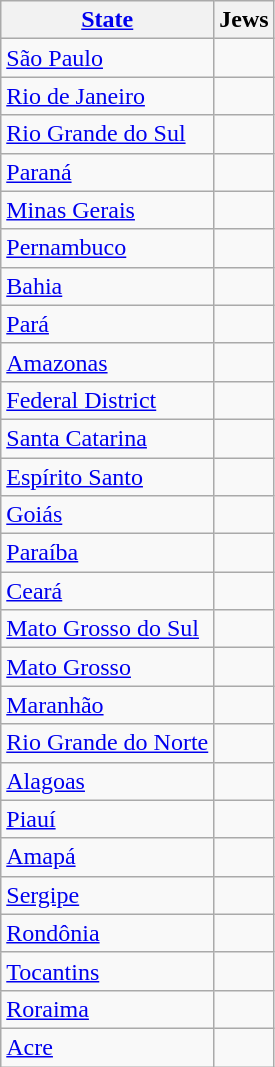<table class="wikitable sortable">
<tr>
<th><a href='#'>State</a></th>
<th>Jews</th>
</tr>
<tr>
<td><a href='#'>São Paulo</a></td>
<td></td>
</tr>
<tr>
<td><a href='#'>Rio de Janeiro</a></td>
<td></td>
</tr>
<tr>
<td><a href='#'>Rio Grande do Sul</a></td>
<td></td>
</tr>
<tr>
<td><a href='#'>Paraná</a></td>
<td></td>
</tr>
<tr>
<td><a href='#'>Minas Gerais</a></td>
<td></td>
</tr>
<tr>
<td><a href='#'>Pernambuco</a></td>
<td></td>
</tr>
<tr>
<td><a href='#'>Bahia</a></td>
<td></td>
</tr>
<tr>
<td><a href='#'>Pará</a></td>
<td></td>
</tr>
<tr>
<td><a href='#'>Amazonas</a></td>
<td></td>
</tr>
<tr>
<td><a href='#'>Federal District</a></td>
<td></td>
</tr>
<tr>
<td><a href='#'>Santa Catarina</a></td>
<td></td>
</tr>
<tr>
<td><a href='#'>Espírito Santo</a></td>
<td></td>
</tr>
<tr>
<td><a href='#'>Goiás</a></td>
<td></td>
</tr>
<tr>
<td><a href='#'>Paraíba</a></td>
<td></td>
</tr>
<tr>
<td><a href='#'>Ceará</a></td>
<td></td>
</tr>
<tr>
<td><a href='#'>Mato Grosso do Sul</a></td>
<td></td>
</tr>
<tr>
<td><a href='#'>Mato Grosso</a></td>
<td></td>
</tr>
<tr>
<td><a href='#'>Maranhão</a></td>
<td></td>
</tr>
<tr>
<td><a href='#'>Rio Grande do Norte</a></td>
<td></td>
</tr>
<tr>
<td><a href='#'>Alagoas</a></td>
<td></td>
</tr>
<tr>
<td><a href='#'>Piauí</a></td>
<td></td>
</tr>
<tr>
<td><a href='#'>Amapá</a></td>
<td></td>
</tr>
<tr>
<td><a href='#'>Sergipe</a></td>
<td></td>
</tr>
<tr>
<td><a href='#'>Rondônia</a></td>
<td></td>
</tr>
<tr>
<td><a href='#'>Tocantins</a></td>
<td></td>
</tr>
<tr>
<td><a href='#'>Roraima</a></td>
<td></td>
</tr>
<tr>
<td><a href='#'>Acre</a></td>
<td></td>
</tr>
</table>
